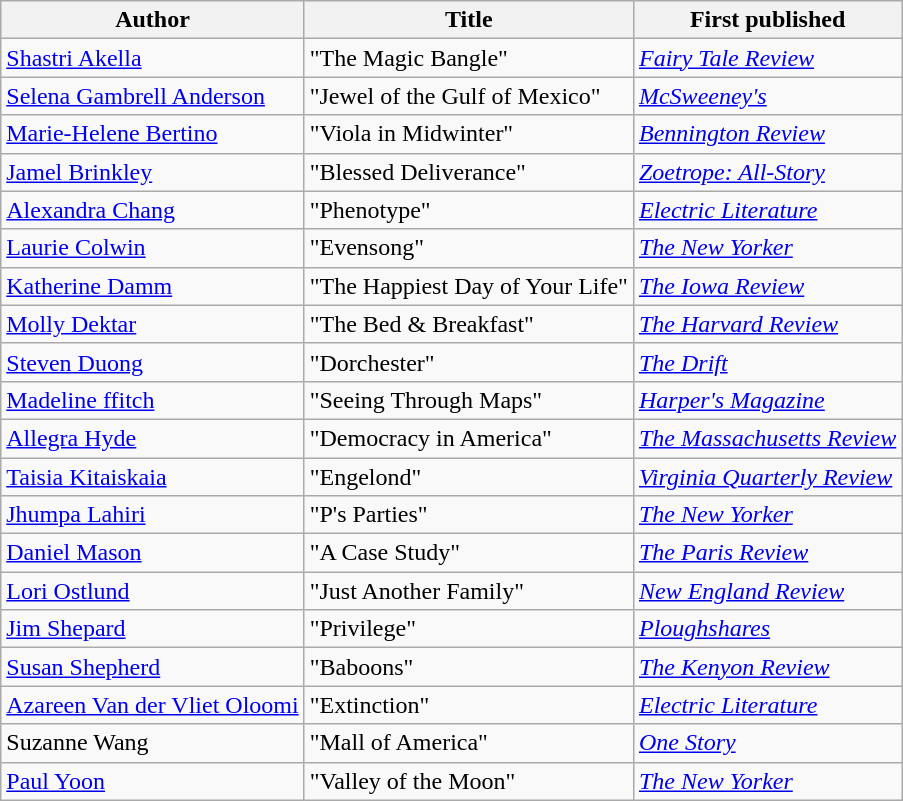<table class="wikitable">
<tr>
<th>Author</th>
<th>Title</th>
<th>First published</th>
</tr>
<tr>
<td><a href='#'>Shastri Akella</a></td>
<td>"The Magic Bangle"</td>
<td><em><a href='#'>Fairy Tale Review</a></em></td>
</tr>
<tr>
<td><a href='#'>Selena Gambrell Anderson</a></td>
<td>"Jewel of the Gulf of Mexico"</td>
<td><em><a href='#'>McSweeney's</a></em></td>
</tr>
<tr>
<td><a href='#'>Marie-Helene Bertino</a></td>
<td>"Viola in Midwinter"</td>
<td><em><a href='#'>Bennington Review</a></em></td>
</tr>
<tr>
<td><a href='#'>Jamel Brinkley</a></td>
<td>"Blessed Deliverance"</td>
<td><a href='#'><em>Zoetrope: All-Story</em></a></td>
</tr>
<tr>
<td><a href='#'>Alexandra Chang</a></td>
<td>"Phenotype"</td>
<td><em><a href='#'>Electric Literature</a></em></td>
</tr>
<tr>
<td><a href='#'>Laurie Colwin</a></td>
<td>"Evensong"</td>
<td><em><a href='#'>The New Yorker</a></em></td>
</tr>
<tr>
<td><a href='#'>Katherine Damm</a></td>
<td>"The Happiest Day of Your Life"</td>
<td><em><a href='#'>The Iowa Review</a></em></td>
</tr>
<tr>
<td><a href='#'>Molly Dektar</a></td>
<td>"The Bed & Breakfast"</td>
<td><em><a href='#'>The Harvard Review</a></em></td>
</tr>
<tr>
<td><a href='#'>Steven Duong</a></td>
<td>"Dorchester"</td>
<td><em><a href='#'>The Drift</a></em></td>
</tr>
<tr>
<td><a href='#'>Madeline ffitch</a></td>
<td>"Seeing Through Maps"</td>
<td><em><a href='#'>Harper's Magazine</a></em></td>
</tr>
<tr>
<td><a href='#'>Allegra Hyde</a></td>
<td>"Democracy in America"</td>
<td><em><a href='#'>The Massachusetts Review</a></em></td>
</tr>
<tr>
<td><a href='#'>Taisia Kitaiskaia</a></td>
<td>"Engelond"</td>
<td><em><a href='#'>Virginia Quarterly Review</a></em></td>
</tr>
<tr>
<td><a href='#'>Jhumpa Lahiri</a></td>
<td>"P's Parties"</td>
<td><em><a href='#'>The New Yorker</a></em></td>
</tr>
<tr>
<td><a href='#'>Daniel Mason</a></td>
<td>"A Case Study"</td>
<td><em><a href='#'>The Paris Review</a></em></td>
</tr>
<tr>
<td><a href='#'>Lori Ostlund</a></td>
<td>"Just Another Family"</td>
<td><em><a href='#'>New England Review</a></em></td>
</tr>
<tr>
<td><a href='#'>Jim Shepard</a></td>
<td>"Privilege"</td>
<td><em><a href='#'>Ploughshares</a></em></td>
</tr>
<tr>
<td><a href='#'>Susan Shepherd</a></td>
<td>"Baboons"</td>
<td><em><a href='#'>The Kenyon Review</a></em></td>
</tr>
<tr>
<td><a href='#'>Azareen Van der Vliet Oloomi</a></td>
<td>"Extinction"</td>
<td><em><a href='#'>Electric Literature</a></em></td>
</tr>
<tr>
<td>Suzanne Wang</td>
<td>"Mall of America"</td>
<td><em><a href='#'>One Story</a></em></td>
</tr>
<tr>
<td><a href='#'>Paul Yoon</a></td>
<td>"Valley of the Moon"</td>
<td><em><a href='#'>The New Yorker</a></em></td>
</tr>
</table>
